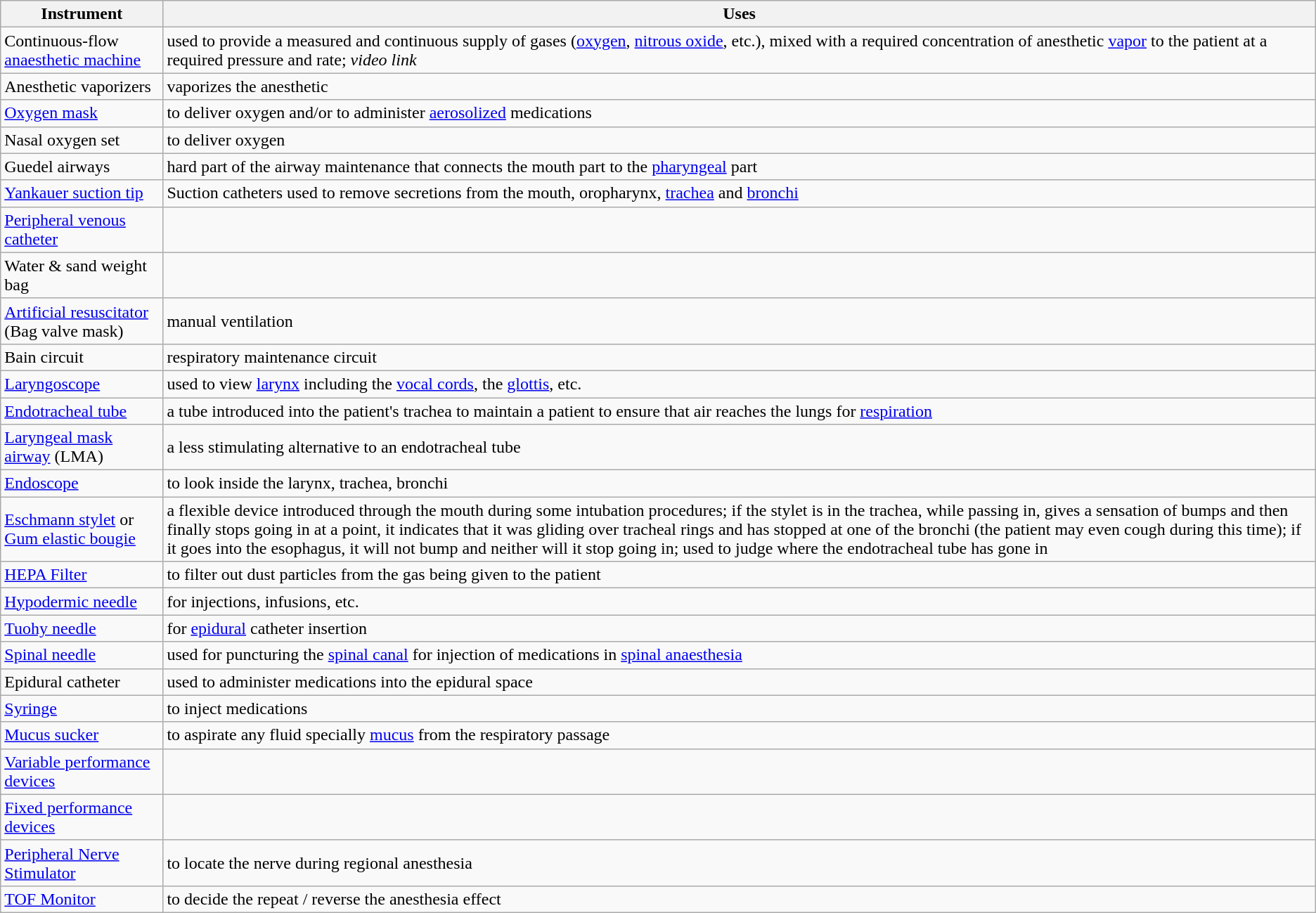<table class="wikitable">
<tr>
<th>Instrument</th>
<th>Uses</th>
</tr>
<tr>
<td>Continuous-flow <a href='#'>anaesthetic machine</a></td>
<td>used to provide a measured and continuous supply of gases (<a href='#'>oxygen</a>, <a href='#'>nitrous oxide</a>, etc.), mixed with a required concentration of anesthetic <a href='#'>vapor</a> to the patient at a required pressure and rate; <em>video link</em></td>
</tr>
<tr>
<td>Anesthetic vaporizers</td>
<td>vaporizes the anesthetic</td>
</tr>
<tr>
<td><a href='#'>Oxygen mask</a></td>
<td>to deliver oxygen and/or to administer <a href='#'>aerosolized</a> medications</td>
</tr>
<tr>
<td>Nasal oxygen set</td>
<td>to deliver oxygen</td>
</tr>
<tr>
<td>Guedel airways</td>
<td>hard part of the airway maintenance that connects the mouth part to the <a href='#'>pharyngeal</a> part</td>
</tr>
<tr>
<td><a href='#'>Yankauer suction tip</a></td>
<td>Suction catheters used to remove secretions from the mouth, oropharynx, <a href='#'>trachea</a> and <a href='#'>bronchi</a></td>
</tr>
<tr>
<td><a href='#'>Peripheral venous catheter</a></td>
<td></td>
</tr>
<tr>
<td>Water & sand weight bag</td>
<td></td>
</tr>
<tr>
<td><a href='#'>Artificial resuscitator</a> (Bag valve mask)</td>
<td>manual ventilation</td>
</tr>
<tr>
<td>Bain circuit</td>
<td>respiratory maintenance circuit</td>
</tr>
<tr>
<td><a href='#'>Laryngoscope</a></td>
<td>used to view <a href='#'>larynx</a> including the <a href='#'>vocal cords</a>, the <a href='#'>glottis</a>, etc.</td>
</tr>
<tr>
<td><a href='#'>Endotracheal tube</a></td>
<td>a tube introduced into the patient's trachea to maintain a patient to ensure that air reaches the lungs for <a href='#'>respiration</a></td>
</tr>
<tr>
<td><a href='#'>Laryngeal mask airway</a> (LMA)</td>
<td>a less stimulating alternative to an endotracheal tube</td>
</tr>
<tr>
<td><a href='#'>Endoscope</a></td>
<td>to look inside the larynx, trachea, bronchi</td>
</tr>
<tr>
<td><a href='#'>Eschmann stylet</a> or <a href='#'>Gum elastic bougie</a></td>
<td>a flexible device introduced through the mouth during some intubation procedures; if the stylet is in the trachea, while passing in, gives a sensation of bumps and then finally stops going in at a point, it indicates that it was gliding over tracheal rings and has stopped at one of the bronchi (the patient may even cough during this time); if it goes into the esophagus, it will not bump and neither will it stop going in; used to judge where the endotracheal tube has gone in</td>
</tr>
<tr>
<td><a href='#'>HEPA Filter</a></td>
<td>to filter out dust particles from the gas being given to the patient</td>
</tr>
<tr>
<td><a href='#'>Hypodermic needle</a></td>
<td>for injections, infusions, etc.</td>
</tr>
<tr>
<td><a href='#'>Tuohy needle</a></td>
<td>for <a href='#'>epidural</a> catheter insertion</td>
</tr>
<tr>
<td><a href='#'>Spinal needle</a></td>
<td>used for puncturing the <a href='#'>spinal canal</a> for injection of medications in <a href='#'>spinal anaesthesia</a></td>
</tr>
<tr>
<td>Epidural catheter</td>
<td>used to administer medications into the epidural space</td>
</tr>
<tr>
<td><a href='#'>Syringe</a></td>
<td>to inject medications</td>
</tr>
<tr>
<td><a href='#'>Mucus sucker</a></td>
<td>to aspirate any fluid specially <a href='#'>mucus</a> from the respiratory passage</td>
</tr>
<tr>
<td><a href='#'>Variable performance devices</a></td>
<td></td>
</tr>
<tr>
<td><a href='#'>Fixed performance devices</a></td>
<td></td>
</tr>
<tr>
<td><a href='#'>Peripheral Nerve Stimulator</a></td>
<td>to locate the nerve during regional anesthesia</td>
</tr>
<tr>
<td><a href='#'>TOF Monitor</a></td>
<td>to decide the repeat / reverse the anesthesia effect</td>
</tr>
</table>
